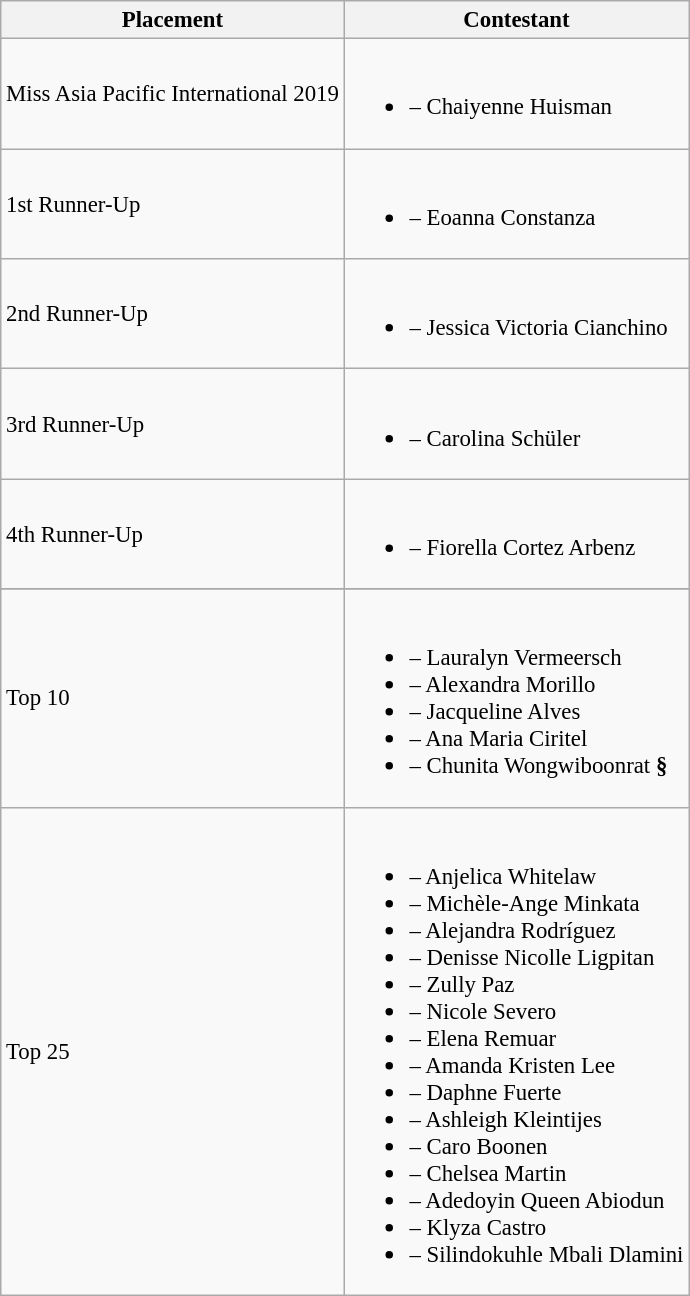<table class="wikitable sortable" style="font-size: 95%;">
<tr>
<th>Placement</th>
<th>Contestant</th>
</tr>
<tr>
<td>Miss Asia Pacific International 2019</td>
<td><br><ul><li> – Chaiyenne Huisman</li></ul></td>
</tr>
<tr>
<td>1st Runner-Up</td>
<td><br><ul><li> – Eoanna Constanza</li></ul></td>
</tr>
<tr>
<td>2nd Runner-Up</td>
<td><br><ul><li> – Jessica Victoria Cianchino</li></ul></td>
</tr>
<tr>
<td>3rd Runner-Up</td>
<td><br><ul><li> – Carolina Schüler</li></ul></td>
</tr>
<tr>
<td>4th Runner-Up</td>
<td><br><ul><li> – Fiorella Cortez Arbenz</li></ul></td>
</tr>
<tr>
</tr>
<tr>
<td>Top 10</td>
<td><br><ul><li> – Lauralyn Vermeersch</li><li> – Alexandra Morillo</li><li> – Jacqueline Alves</li><li> – Ana Maria Ciritel</li><li> – Chunita Wongwiboonrat <strong>§</strong></li></ul></td>
</tr>
<tr>
<td>Top 25</td>
<td><br><ul><li> – Anjelica Whitelaw</li><li> – Michèle-Ange Minkata</li><li> – Alejandra Rodríguez</li><li> – Denisse Nicolle Ligpitan</li><li> – Zully Paz</li><li> – Nicole Severo</li><li> – Elena Remuar</li><li> – Amanda Kristen Lee</li><li> – Daphne Fuerte</li><li> – Ashleigh Kleintijes</li><li> – Caro  Boonen</li><li> – Chelsea Martin</li><li> – Adedoyin Queen Abiodun</li><li> – Klyza Castro</li><li> – Silindokuhle Mbali Dlamini</li></ul></td>
</tr>
</table>
